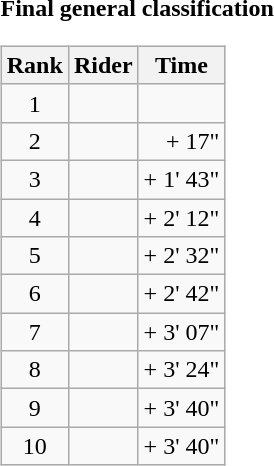<table>
<tr>
<td><strong>Final general classification</strong><br><table class="wikitable">
<tr>
<th scope="col">Rank</th>
<th scope="col">Rider</th>
<th scope="col">Time</th>
</tr>
<tr>
<td style="text-align:center;">1</td>
<td></td>
<td style="text-align:right;"></td>
</tr>
<tr>
<td style="text-align:center;">2</td>
<td></td>
<td style="text-align:right;">+ 17"</td>
</tr>
<tr>
<td style="text-align:center;">3</td>
<td></td>
<td style="text-align:right;">+ 1' 43"</td>
</tr>
<tr>
<td style="text-align:center;">4</td>
<td></td>
<td style="text-align:right;">+ 2' 12"</td>
</tr>
<tr>
<td style="text-align:center;">5</td>
<td></td>
<td style="text-align:right;">+ 2' 32"</td>
</tr>
<tr>
<td style="text-align:center;">6</td>
<td></td>
<td style="text-align:right;">+ 2' 42"</td>
</tr>
<tr>
<td style="text-align:center;">7</td>
<td></td>
<td style="text-align:right;">+ 3' 07"</td>
</tr>
<tr>
<td style="text-align:center;">8</td>
<td></td>
<td style="text-align:right;">+ 3' 24"</td>
</tr>
<tr>
<td style="text-align:center;">9</td>
<td></td>
<td style="text-align:right;">+ 3' 40"</td>
</tr>
<tr>
<td style="text-align:center;">10</td>
<td></td>
<td style="text-align:right;">+ 3' 40"</td>
</tr>
</table>
</td>
</tr>
</table>
